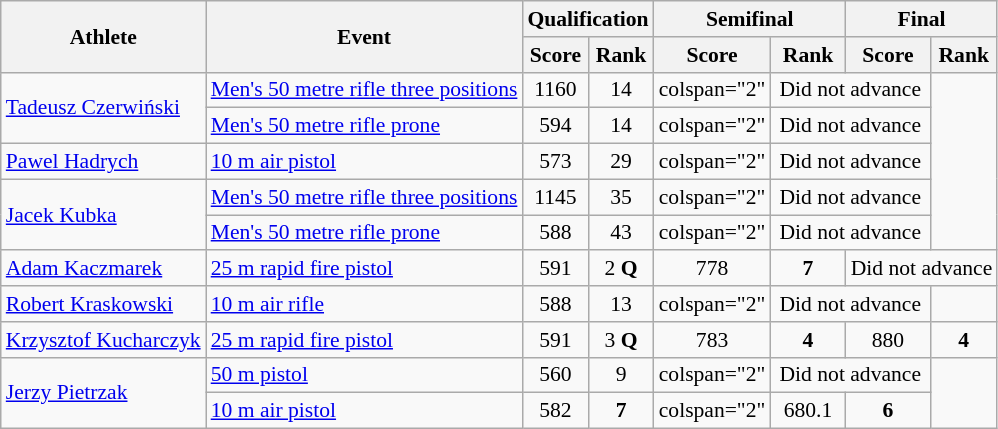<table class="wikitable" style="font-size:90%">
<tr>
<th rowspan="2">Athlete</th>
<th rowspan="2">Event</th>
<th colspan="2">Qualification</th>
<th colspan="2">Semifinal</th>
<th colspan="2">Final</th>
</tr>
<tr>
<th>Score</th>
<th>Rank</th>
<th>Score</th>
<th>Rank</th>
<th>Score</th>
<th>Rank</th>
</tr>
<tr>
<td rowspan=2><a href='#'>Tadeusz Czerwiński</a></td>
<td><a href='#'>Men's 50 metre rifle three positions</a></td>
<td align="center">1160</td>
<td align="center">14</td>
<td>colspan="2"  </td>
<td colspan="2"  align="center">Did not advance</td>
</tr>
<tr>
<td><a href='#'>Men's 50 metre rifle prone</a></td>
<td align="center">594</td>
<td align="center">14</td>
<td>colspan="2" </td>
<td colspan="2"  align="center">Did not advance</td>
</tr>
<tr>
<td rowspan=1><a href='#'>Pawel Hadrych</a></td>
<td><a href='#'>10 m air pistol</a></td>
<td align="center">573</td>
<td align="center">29</td>
<td>colspan="2"  </td>
<td colspan="2"  align="center">Did not advance</td>
</tr>
<tr>
<td rowspan=2><a href='#'>Jacek Kubka</a></td>
<td><a href='#'>Men's 50 metre rifle three positions</a></td>
<td align="center">1145</td>
<td align="center">35</td>
<td>colspan="2" </td>
<td colspan="2"  align="center">Did not advance</td>
</tr>
<tr>
<td><a href='#'>Men's 50 metre rifle prone</a></td>
<td align="center">588</td>
<td align="center">43</td>
<td>colspan="2"  </td>
<td colspan="2"  align="center">Did not advance</td>
</tr>
<tr>
<td><a href='#'>Adam Kaczmarek</a></td>
<td><a href='#'>25 m rapid fire pistol</a></td>
<td align="center">591</td>
<td align="center">2 <strong>Q</strong></td>
<td align="center">778</td>
<td align="center"><strong>7</strong></td>
<td colspan="2"  align="center">Did not advance</td>
</tr>
<tr>
<td><a href='#'>Robert Kraskowski</a></td>
<td><a href='#'>10 m air rifle</a></td>
<td align="center">588</td>
<td align="center">13</td>
<td>colspan="2" </td>
<td colspan="2"  align="center">Did not advance</td>
</tr>
<tr>
<td><a href='#'>Krzysztof Kucharczyk</a></td>
<td><a href='#'>25 m rapid fire pistol</a></td>
<td align="center">591</td>
<td align="center">3 <strong>Q</strong></td>
<td align="center">783</td>
<td align="center"><strong>4</strong></td>
<td align="center">880</td>
<td align="center"><strong>4</strong></td>
</tr>
<tr>
<td rowspan=2><a href='#'>Jerzy Pietrzak</a></td>
<td><a href='#'>50 m pistol</a></td>
<td align="center">560</td>
<td align="center">9</td>
<td>colspan="2"  </td>
<td colspan="2"  align="center">Did not advance</td>
</tr>
<tr>
<td><a href='#'>10 m air pistol</a></td>
<td align="center">582</td>
<td align="center"><strong>7</strong></td>
<td>colspan="2" </td>
<td align="center">680.1</td>
<td align="center"><strong>6</strong></td>
</tr>
</table>
